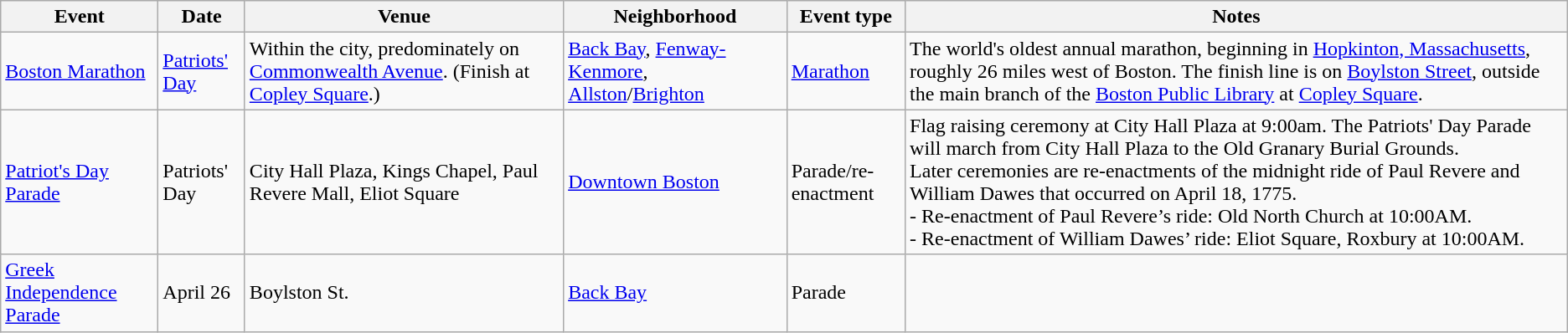<table class="wikitable sortable">
<tr>
<th>Event</th>
<th>Date</th>
<th>Venue</th>
<th>Neighborhood</th>
<th>Event type</th>
<th>Notes</th>
</tr>
<tr>
<td><a href='#'>Boston Marathon</a></td>
<td><a href='#'>Patriots' Day</a></td>
<td>Within the city, predominately on <a href='#'>Commonwealth Avenue</a>. (Finish at <a href='#'>Copley Square</a>.)</td>
<td><a href='#'>Back Bay</a>, <a href='#'>Fenway-Kenmore</a>, <a href='#'>Allston</a>/<a href='#'>Brighton</a></td>
<td><a href='#'>Marathon</a></td>
<td>The world's oldest annual marathon, beginning in <a href='#'>Hopkinton, Massachusetts</a>, roughly 26 miles west of Boston. The finish line is on <a href='#'>Boylston Street</a>, outside the main branch of the <a href='#'>Boston Public Library</a> at <a href='#'>Copley Square</a>.</td>
</tr>
<tr>
<td><a href='#'>Patriot's Day Parade</a></td>
<td>Patriots' Day</td>
<td>City Hall Plaza, Kings Chapel, Paul Revere Mall, Eliot Square</td>
<td><a href='#'>Downtown Boston</a></td>
<td>Parade/re-enactment</td>
<td>Flag raising ceremony at City Hall Plaza at 9:00am. The Patriots' Day Parade will march from City Hall Plaza to the Old Granary Burial Grounds.<br>Later ceremonies are re-enactments of the midnight ride of Paul Revere and William Dawes that occurred on April 18, 1775.<br>- Re-enactment of Paul Revere’s ride: Old North Church at 10:00AM.<br>- Re-enactment of William Dawes’ ride: Eliot Square, Roxbury at 10:00AM.</td>
</tr>
<tr>
<td><a href='#'>Greek Independence Parade</a></td>
<td>April 26</td>
<td>Boylston St.</td>
<td><a href='#'>Back Bay</a></td>
<td>Parade</td>
<td></td>
</tr>
</table>
